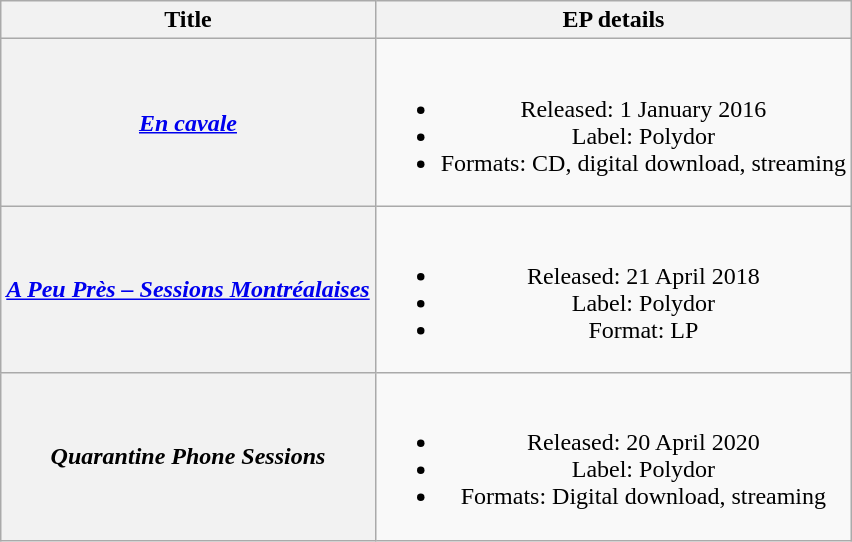<table class="wikitable plainrowheaders" style="text-align:center;">
<tr>
<th rowspan="1">Title</th>
<th rowspan="1">EP details</th>
</tr>
<tr>
<th scope="row"><em><a href='#'>En cavale</a></em></th>
<td><br><ul><li>Released: 1 January 2016</li><li>Label: Polydor</li><li>Formats: CD, digital download, streaming</li></ul></td>
</tr>
<tr>
<th scope="row"><em><a href='#'>A Peu Près – Sessions Montréalaises</a></em></th>
<td><br><ul><li>Released: 21 April 2018</li><li>Label: Polydor</li><li>Format: LP</li></ul></td>
</tr>
<tr>
<th scope="row"><em>Quarantine Phone Sessions</em></th>
<td><br><ul><li>Released: 20 April 2020</li><li>Label: Polydor</li><li>Formats: Digital download, streaming</li></ul></td>
</tr>
</table>
